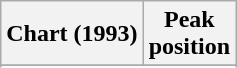<table class="wikitable sortable">
<tr>
<th align="left">Chart (1993)</th>
<th align="center">Peak<br>position</th>
</tr>
<tr>
</tr>
<tr>
</tr>
</table>
